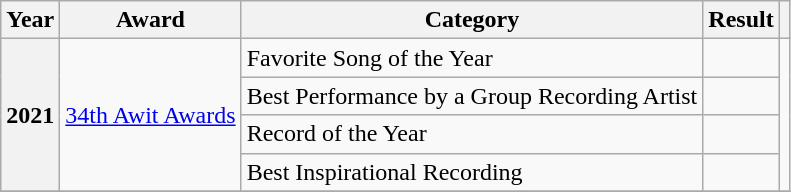<table class="wikitable">
<tr>
<th>Year</th>
<th>Award</th>
<th>Category</th>
<th>Result</th>
<th></th>
</tr>
<tr>
<th rowspan="4">2021</th>
<td rowspan="4"><a href='#'>34th Awit Awards</a></td>
<td>Favorite Song of the Year</td>
<td></td>
<td rowspan="4"></td>
</tr>
<tr>
<td>Best Performance by a Group Recording Artist</td>
<td></td>
</tr>
<tr>
<td>Record of the Year</td>
<td></td>
</tr>
<tr>
<td>Best Inspirational Recording</td>
<td></td>
</tr>
<tr>
</tr>
</table>
